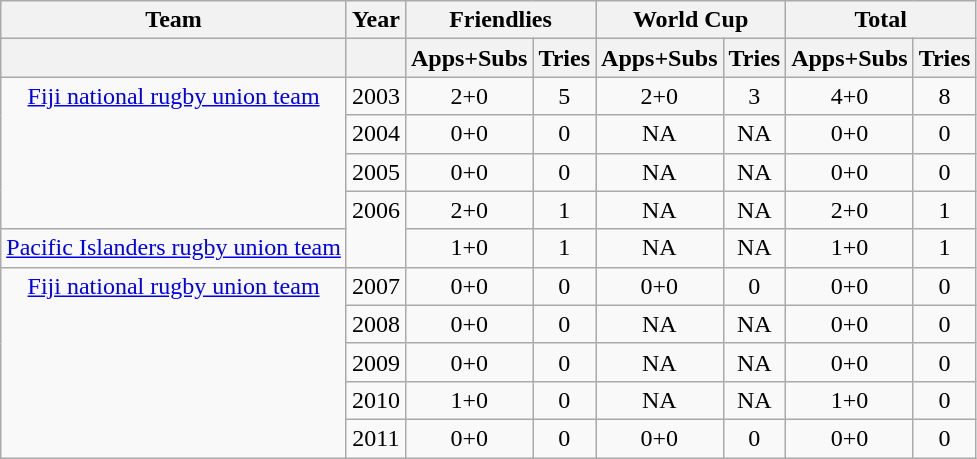<table class="wikitable" style="text-align:center">
<tr>
<th>Team</th>
<th>Year</th>
<th colspan="2">Friendlies</th>
<th colspan="2">World Cup</th>
<th colspan="2">Total</th>
</tr>
<tr>
<th></th>
<th></th>
<th>Apps+Subs</th>
<th>Tries</th>
<th>Apps+Subs</th>
<th>Tries</th>
<th>Apps+Subs</th>
<th>Tries</th>
</tr>
<tr>
<td rowspan="4" style="vertical-align:top;"><a href='#'>Fiji national rugby union team</a></td>
<td>2003</td>
<td>2+0</td>
<td>5</td>
<td>2+0</td>
<td>3</td>
<td>4+0</td>
<td>8</td>
</tr>
<tr>
<td>2004</td>
<td>0+0</td>
<td>0</td>
<td>NA</td>
<td>NA</td>
<td>0+0</td>
<td>0</td>
</tr>
<tr>
<td>2005</td>
<td>0+0</td>
<td>0</td>
<td>NA</td>
<td>NA</td>
<td>0+0</td>
<td>0</td>
</tr>
<tr>
<td rowspan="2" style="vertical-align:top;">2006</td>
<td>2+0</td>
<td>1</td>
<td>NA</td>
<td>NA</td>
<td>2+0</td>
<td>1</td>
</tr>
<tr>
<td><a href='#'>Pacific Islanders rugby union team</a></td>
<td>1+0</td>
<td>1</td>
<td>NA</td>
<td>NA</td>
<td>1+0</td>
<td>1</td>
</tr>
<tr>
<td rowspan="5" style="vertical-align:top;"><a href='#'>Fiji national rugby union team</a></td>
<td>2007</td>
<td>0+0</td>
<td>0</td>
<td>0+0</td>
<td>0</td>
<td>0+0</td>
<td>0</td>
</tr>
<tr>
<td>2008</td>
<td>0+0</td>
<td>0</td>
<td>NA</td>
<td>NA</td>
<td>0+0</td>
<td>0</td>
</tr>
<tr>
<td>2009</td>
<td>0+0</td>
<td>0</td>
<td>NA</td>
<td>NA</td>
<td>0+0</td>
<td>0</td>
</tr>
<tr>
<td>2010</td>
<td>1+0</td>
<td>0</td>
<td>NA</td>
<td>NA</td>
<td>1+0</td>
<td>0</td>
</tr>
<tr>
<td>2011</td>
<td>0+0</td>
<td>0</td>
<td>0+0</td>
<td>0</td>
<td>0+0</td>
<td>0</td>
</tr>
</table>
